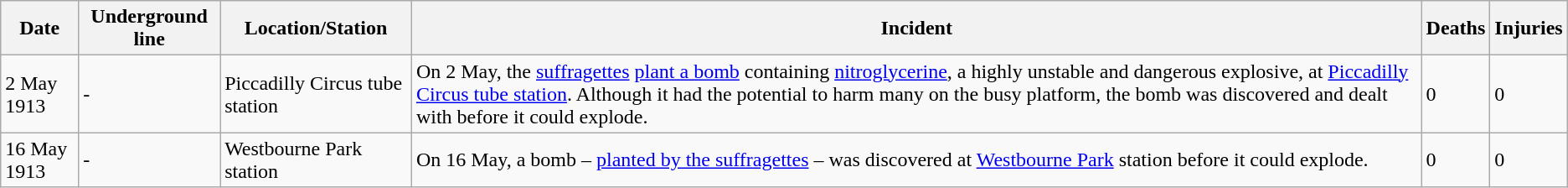<table class="wikitable sortable">
<tr>
<th>Date</th>
<th>Underground line</th>
<th>Location/Station</th>
<th>Incident</th>
<th>Deaths</th>
<th>Injuries</th>
</tr>
<tr>
<td>2 May 1913</td>
<td>-</td>
<td>Piccadilly Circus tube station</td>
<td>On 2 May, the <a href='#'>suffragettes</a> <a href='#'>plant a bomb</a> containing <a href='#'>nitroglycerine</a>, a highly unstable and dangerous explosive, at <a href='#'>Piccadilly Circus tube station</a>. Although it had the potential to harm many on the busy platform, the bomb was discovered and dealt with before it could explode.</td>
<td>0</td>
<td>0</td>
</tr>
<tr>
<td>16 May 1913</td>
<td>-</td>
<td>Westbourne Park station</td>
<td>On 16 May, a bomb – <a href='#'>planted by the suffragettes</a> – was discovered at <a href='#'>Westbourne Park</a> station before it could explode.</td>
<td>0</td>
<td>0</td>
</tr>
</table>
